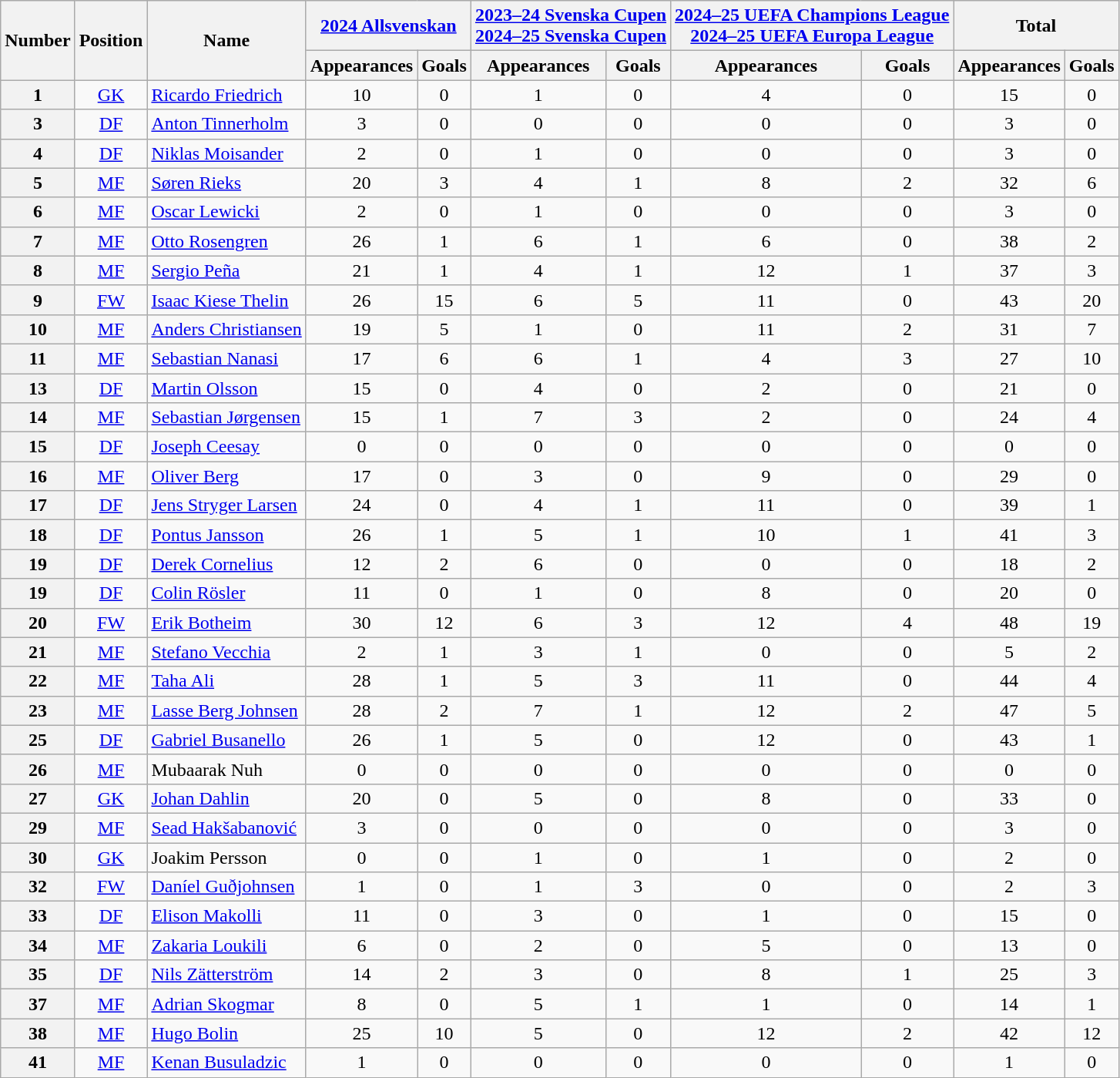<table class="wikitable sortable plainrowheaders" style="text-align:center">
<tr>
<th rowspan="2" scope="col">Number</th>
<th rowspan="2" scope="col">Position</th>
<th rowspan="2" scope="col">Name</th>
<th colspan="2"><a href='#'>2024 Allsvenskan</a></th>
<th colspan="2"><a href='#'>2023–24 Svenska Cupen</a><br><a href='#'>2024–25 Svenska Cupen</a></th>
<th colspan="2"><a href='#'>2024–25 UEFA Champions League</a><br><a href='#'>2024–25 UEFA Europa League</a></th>
<th colspan="2">Total</th>
</tr>
<tr>
<th>Appearances</th>
<th>Goals</th>
<th>Appearances</th>
<th>Goals</th>
<th>Appearances</th>
<th>Goals</th>
<th>Appearances</th>
<th>Goals</th>
</tr>
<tr>
<th style="text-align:center" scope="row">1</th>
<td><a href='#'>GK</a></td>
<td style="text-align:left;"><a href='#'>Ricardo Friedrich</a><br></td>
<td>10</td>
<td>0<br></td>
<td>1</td>
<td>0<br></td>
<td>4</td>
<td>0<br></td>
<td>15</td>
<td>0</td>
</tr>
<tr>
<th style="text-align:center" scope="row">3</th>
<td><a href='#'>DF</a></td>
<td style="text-align:left;"><a href='#'>Anton Tinnerholm</a><br></td>
<td>3</td>
<td>0<br></td>
<td>0</td>
<td>0<br></td>
<td>0</td>
<td>0<br></td>
<td>3</td>
<td>0</td>
</tr>
<tr>
<th style="text-align:center" scope="row">4</th>
<td><a href='#'>DF</a></td>
<td style="text-align:left;"><a href='#'>Niklas Moisander</a><br></td>
<td>2</td>
<td>0<br></td>
<td>1</td>
<td>0<br></td>
<td>0</td>
<td>0<br></td>
<td>3</td>
<td>0</td>
</tr>
<tr>
<th style="text-align:center" scope="row">5</th>
<td><a href='#'>MF</a></td>
<td style="text-align:left;"><a href='#'>Søren Rieks</a><br></td>
<td>20</td>
<td>3<br></td>
<td>4</td>
<td>1<br></td>
<td>8</td>
<td>2<br></td>
<td>32</td>
<td>6</td>
</tr>
<tr>
<th style="text-align:center" scope="row">6</th>
<td><a href='#'>MF</a></td>
<td style="text-align:left;"><a href='#'>Oscar Lewicki</a><br></td>
<td>2</td>
<td>0<br></td>
<td>1</td>
<td>0<br></td>
<td>0</td>
<td>0<br></td>
<td>3</td>
<td>0</td>
</tr>
<tr>
<th style="text-align:center" scope="row">7</th>
<td><a href='#'>MF</a></td>
<td style="text-align:left;"><a href='#'>Otto Rosengren</a><br></td>
<td>26</td>
<td>1<br></td>
<td>6</td>
<td>1<br></td>
<td>6</td>
<td>0<br></td>
<td>38</td>
<td>2</td>
</tr>
<tr>
<th style="text-align:center" scope="row">8</th>
<td><a href='#'>MF</a></td>
<td style="text-align:left;"><a href='#'>Sergio Peña</a><br></td>
<td>21</td>
<td>1<br></td>
<td>4</td>
<td>1<br></td>
<td>12</td>
<td>1<br></td>
<td>37</td>
<td>3</td>
</tr>
<tr>
<th style="text-align:center" scope="row">9</th>
<td><a href='#'>FW</a></td>
<td style="text-align:left;"><a href='#'>Isaac Kiese Thelin</a><br></td>
<td>26</td>
<td>15<br></td>
<td>6</td>
<td>5<br></td>
<td>11</td>
<td>0<br></td>
<td>43</td>
<td>20</td>
</tr>
<tr>
<th style="text-align:center" scope="row">10</th>
<td><a href='#'>MF</a></td>
<td style="text-align:left;"><a href='#'>Anders Christiansen</a><br></td>
<td>19</td>
<td>5<br></td>
<td>1</td>
<td>0<br></td>
<td>11</td>
<td>2<br></td>
<td>31</td>
<td>7</td>
</tr>
<tr>
<th style="text-align:center" scope="row">11</th>
<td><a href='#'>MF</a></td>
<td style="text-align:left;"><a href='#'>Sebastian Nanasi</a><br></td>
<td>17</td>
<td>6<br></td>
<td>6</td>
<td>1<br></td>
<td>4</td>
<td>3<br></td>
<td>27</td>
<td>10</td>
</tr>
<tr>
<th style="text-align:center" scope="row">13</th>
<td><a href='#'>DF</a></td>
<td style="text-align:left;"><a href='#'>Martin Olsson</a><br></td>
<td>15</td>
<td>0<br></td>
<td>4</td>
<td>0<br></td>
<td>2</td>
<td>0<br></td>
<td>21</td>
<td>0</td>
</tr>
<tr>
<th style="text-align:center" scope="row">14</th>
<td><a href='#'>MF</a></td>
<td style="text-align:left;"><a href='#'>Sebastian Jørgensen</a><br></td>
<td>15</td>
<td>1<br></td>
<td>7</td>
<td>3<br></td>
<td>2</td>
<td>0<br></td>
<td>24</td>
<td>4</td>
</tr>
<tr>
<th style="text-align:center" scope="row">15</th>
<td><a href='#'>DF</a></td>
<td style="text-align:left;"><a href='#'>Joseph Ceesay</a><br></td>
<td>0</td>
<td>0<br></td>
<td>0</td>
<td>0<br></td>
<td>0</td>
<td>0<br></td>
<td>0</td>
<td>0</td>
</tr>
<tr>
<th style="text-align:center" scope="row">16</th>
<td><a href='#'>MF</a></td>
<td style="text-align:left;"><a href='#'>Oliver Berg</a><br></td>
<td>17</td>
<td>0<br></td>
<td>3</td>
<td>0<br></td>
<td>9</td>
<td>0<br></td>
<td>29</td>
<td>0</td>
</tr>
<tr>
<th style="text-align:center" scope="row">17</th>
<td><a href='#'>DF</a></td>
<td style="text-align:left;"><a href='#'>Jens Stryger Larsen</a><br></td>
<td>24</td>
<td>0<br></td>
<td>4</td>
<td>1<br></td>
<td>11</td>
<td>0<br></td>
<td>39</td>
<td>1</td>
</tr>
<tr>
<th style="text-align:center" scope="row">18</th>
<td><a href='#'>DF</a></td>
<td style="text-align:left;"><a href='#'>Pontus Jansson</a><br></td>
<td>26</td>
<td>1<br></td>
<td>5</td>
<td>1<br></td>
<td>10</td>
<td>1<br></td>
<td>41</td>
<td>3</td>
</tr>
<tr>
<th style="text-align:center" scope="row">19</th>
<td><a href='#'>DF</a></td>
<td style="text-align:left;"><a href='#'>Derek Cornelius</a><br></td>
<td>12</td>
<td>2<br></td>
<td>6</td>
<td>0<br></td>
<td>0</td>
<td>0<br></td>
<td>18</td>
<td>2</td>
</tr>
<tr>
<th style="text-align:center" scope="row">19</th>
<td><a href='#'>DF</a></td>
<td style="text-align:left;"><a href='#'>Colin Rösler</a><br></td>
<td>11</td>
<td>0<br></td>
<td>1</td>
<td>0<br></td>
<td>8</td>
<td>0<br></td>
<td>20</td>
<td>0</td>
</tr>
<tr>
<th style="text-align:center" scope="row">20</th>
<td><a href='#'>FW</a></td>
<td style="text-align:left;"><a href='#'>Erik Botheim</a><br></td>
<td>30</td>
<td>12<br></td>
<td>6</td>
<td>3<br></td>
<td>12</td>
<td>4<br></td>
<td>48</td>
<td>19</td>
</tr>
<tr>
<th style="text-align:center" scope="row">21</th>
<td><a href='#'>MF</a></td>
<td style="text-align:left;"><a href='#'>Stefano Vecchia</a><br></td>
<td>2</td>
<td>1<br></td>
<td>3</td>
<td>1<br></td>
<td>0</td>
<td>0<br></td>
<td>5</td>
<td>2</td>
</tr>
<tr>
<th style="text-align:center" scope="row">22</th>
<td><a href='#'>MF</a></td>
<td style="text-align:left;"><a href='#'>Taha Ali</a><br></td>
<td>28</td>
<td>1<br></td>
<td>5</td>
<td>3<br></td>
<td>11</td>
<td>0<br></td>
<td>44</td>
<td>4</td>
</tr>
<tr>
<th style="text-align:center" scope="row">23</th>
<td><a href='#'>MF</a></td>
<td style="text-align:left;"><a href='#'>Lasse Berg Johnsen</a><br></td>
<td>28</td>
<td>2<br></td>
<td>7</td>
<td>1<br></td>
<td>12</td>
<td>2<br></td>
<td>47</td>
<td>5</td>
</tr>
<tr>
<th style="text-align:center" scope="row">25</th>
<td><a href='#'>DF</a></td>
<td style="text-align:left;"><a href='#'>Gabriel Busanello</a><br></td>
<td>26</td>
<td>1<br></td>
<td>5</td>
<td>0<br></td>
<td>12</td>
<td>0<br></td>
<td>43</td>
<td>1</td>
</tr>
<tr>
<th style="text-align:center" scope="row">26</th>
<td><a href='#'>MF</a></td>
<td style="text-align:left;">Mubaarak Nuh<br></td>
<td>0</td>
<td>0<br></td>
<td>0</td>
<td>0<br></td>
<td>0</td>
<td>0<br></td>
<td>0</td>
<td>0</td>
</tr>
<tr>
<th style="text-align:center" scope="row">27</th>
<td><a href='#'>GK</a></td>
<td style="text-align:left;"><a href='#'>Johan Dahlin</a><br></td>
<td>20</td>
<td>0<br></td>
<td>5</td>
<td>0<br></td>
<td>8</td>
<td>0<br></td>
<td>33</td>
<td>0</td>
</tr>
<tr>
<th style="text-align:center" scope="row">29</th>
<td><a href='#'>MF</a></td>
<td style="text-align:left;"><a href='#'>Sead Hakšabanović</a><br></td>
<td>3</td>
<td>0<br></td>
<td>0</td>
<td>0<br></td>
<td>0</td>
<td>0<br></td>
<td>3</td>
<td>0</td>
</tr>
<tr>
<th style="text-align:center" scope="row">30</th>
<td><a href='#'>GK</a></td>
<td style="text-align:left;">Joakim Persson<br></td>
<td>0</td>
<td>0<br></td>
<td>1</td>
<td>0<br></td>
<td>1</td>
<td>0<br></td>
<td>2</td>
<td>0</td>
</tr>
<tr>
<th style="text-align:center" scope="row">32</th>
<td><a href='#'>FW</a></td>
<td style="text-align:left;"><a href='#'>Daníel Guðjohnsen</a><br></td>
<td>1</td>
<td>0<br></td>
<td>1</td>
<td>3<br></td>
<td>0</td>
<td>0<br></td>
<td>2</td>
<td>3</td>
</tr>
<tr>
<th style="text-align:center" scope="row">33</th>
<td><a href='#'>DF</a></td>
<td style="text-align:left;"><a href='#'>Elison Makolli</a><br></td>
<td>11</td>
<td>0<br></td>
<td>3</td>
<td>0<br></td>
<td>1</td>
<td>0<br></td>
<td>15</td>
<td>0</td>
</tr>
<tr>
<th style="text-align:center" scope="row">34</th>
<td><a href='#'>MF</a></td>
<td style="text-align:left;"><a href='#'>Zakaria Loukili</a><br></td>
<td>6</td>
<td>0<br></td>
<td>2</td>
<td>0<br></td>
<td>5</td>
<td>0<br></td>
<td>13</td>
<td>0</td>
</tr>
<tr>
<th style="text-align:center" scope="row">35</th>
<td><a href='#'>DF</a></td>
<td style="text-align:left;"><a href='#'>Nils Zätterström</a><br></td>
<td>14</td>
<td>2<br></td>
<td>3</td>
<td>0<br></td>
<td>8</td>
<td>1<br></td>
<td>25</td>
<td>3</td>
</tr>
<tr>
<th style="text-align:center" scope="row">37</th>
<td><a href='#'>MF</a></td>
<td style="text-align:left;"><a href='#'>Adrian Skogmar</a><br></td>
<td>8</td>
<td>0<br></td>
<td>5</td>
<td>1<br></td>
<td>1</td>
<td>0<br></td>
<td>14</td>
<td>1</td>
</tr>
<tr>
<th style="text-align:center" scope="row">38</th>
<td><a href='#'>MF</a></td>
<td style="text-align:left;"><a href='#'>Hugo Bolin</a><br></td>
<td>25</td>
<td>10<br></td>
<td>5</td>
<td>0<br></td>
<td>12</td>
<td>2<br></td>
<td>42</td>
<td>12</td>
</tr>
<tr>
<th style="text-align:center" scope="row">41</th>
<td><a href='#'>MF</a></td>
<td style="text-align:left;"><a href='#'>Kenan Busuladzic</a><br></td>
<td>1</td>
<td>0<br></td>
<td>0</td>
<td>0<br></td>
<td>0</td>
<td>0<br></td>
<td>1</td>
<td>0</td>
</tr>
</table>
